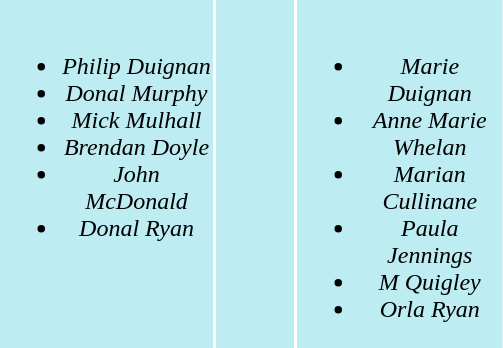<table>
<tr align=center bgcolor="#bdecf3">
<td width="140" valign="top"><br><ul><li><em>Philip Duignan</em></li><li><em>Donal Murphy</em></li><li><em>Mick Mulhall</em></li><li><em>Brendan Doyle</em></li><li><em>John McDonald</em></li><li><em>Donal Ryan</em></li></ul></td>
<td width="50"><em> </em></td>
<td width="135" valign="top"><br><ul><li><em>Marie Duignan</em></li><li><em>Anne Marie Whelan</em></li><li><em>Marian Cullinane</em></li><li><em>Paula Jennings</em></li><li><em>M Quigley</em></li><li><em>Orla Ryan</em></li></ul></td>
</tr>
</table>
